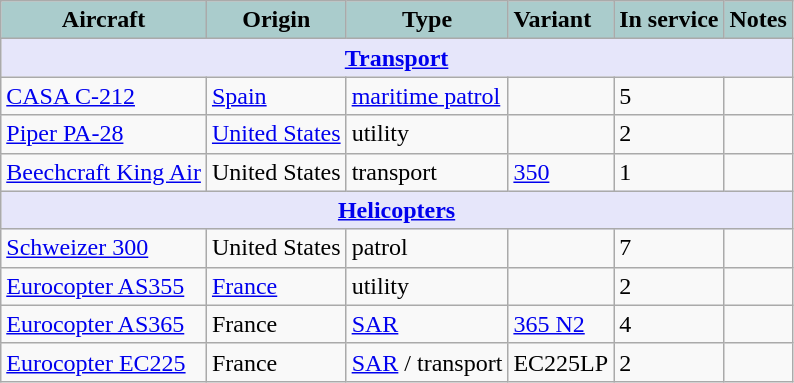<table class="wikitable">
<tr>
<th style="text-align:center; background:#acc;">Aircraft</th>
<th style="text-align: center; background:#acc;">Origin</th>
<th style="text-align:l center; background:#acc;">Type</th>
<th style="text-align:left; background:#acc;">Variant</th>
<th style="text-align:center; background:#acc;">In service</th>
<th style="text-align: center; background:#acc;">Notes</th>
</tr>
<tr>
<th style="align: center; background: lavender;" colspan="7"><a href='#'>Transport</a></th>
</tr>
<tr>
<td><a href='#'>CASA C-212</a></td>
<td><a href='#'>Spain</a></td>
<td><a href='#'>maritime patrol</a></td>
<td></td>
<td>5</td>
<td></td>
</tr>
<tr>
<td><a href='#'>Piper PA-28</a></td>
<td><a href='#'>United States</a></td>
<td>utility</td>
<td></td>
<td>2</td>
<td></td>
</tr>
<tr>
<td><a href='#'>Beechcraft King Air</a></td>
<td>United States</td>
<td>transport</td>
<td><a href='#'>350</a></td>
<td>1</td>
<td></td>
</tr>
<tr>
<th style="align: center; background: lavender;" colspan="7"><a href='#'>Helicopters</a></th>
</tr>
<tr>
<td><a href='#'>Schweizer 300</a></td>
<td>United States</td>
<td>patrol</td>
<td></td>
<td>7</td>
<td></td>
</tr>
<tr>
<td><a href='#'>Eurocopter AS355</a></td>
<td><a href='#'>France</a></td>
<td>utility</td>
<td></td>
<td>2</td>
<td></td>
</tr>
<tr>
<td><a href='#'>Eurocopter AS365</a></td>
<td>France</td>
<td><a href='#'>SAR</a></td>
<td><a href='#'>365 N2</a></td>
<td>4</td>
<td></td>
</tr>
<tr>
<td><a href='#'>Eurocopter EC225</a></td>
<td>France</td>
<td><a href='#'>SAR</a> / transport</td>
<td>EC225LP</td>
<td>2</td>
<td></td>
</tr>
</table>
